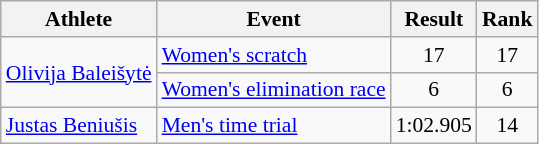<table class="wikitable" style="font-size:90%">
<tr>
<th>Athlete</th>
<th>Event</th>
<th>Result</th>
<th>Rank</th>
</tr>
<tr align=center>
<td align=left rowspan="2"><a href='#'>Olivija Baleišytė</a></td>
<td align=left><a href='#'>Women's scratch</a></td>
<td>17</td>
<td>17</td>
</tr>
<tr align=center>
<td align=left><a href='#'>Women's elimination race</a></td>
<td>6</td>
<td>6</td>
</tr>
<tr align=center>
<td align=left rowspan="2"><a href='#'>Justas Beniušis</a></td>
<td align=left><a href='#'>Men's time trial</a></td>
<td>1:02.905</td>
<td>14</td>
</tr>
</table>
